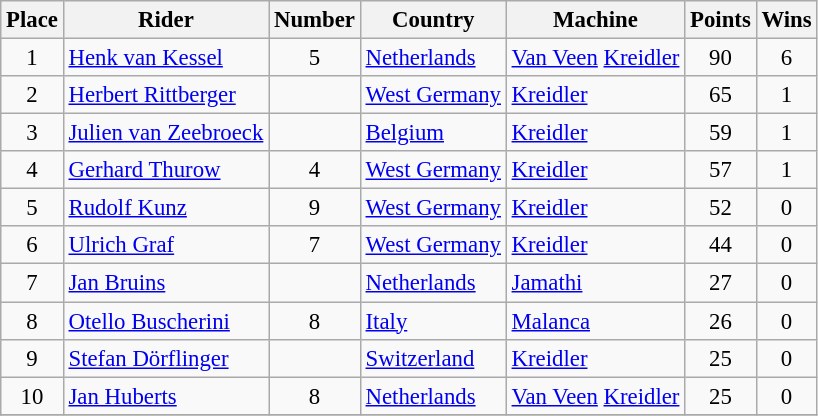<table class="wikitable" style="font-size: 95%;">
<tr>
<th>Place</th>
<th>Rider</th>
<th>Number</th>
<th>Country</th>
<th>Machine</th>
<th>Points</th>
<th>Wins</th>
</tr>
<tr>
<td align="center">1</td>
<td> <a href='#'>Henk van Kessel</a></td>
<td align="center">5</td>
<td><a href='#'>Netherlands</a></td>
<td><a href='#'>Van Veen</a> <a href='#'>Kreidler</a></td>
<td align="center">90</td>
<td align="center">6</td>
</tr>
<tr>
<td align="center">2</td>
<td> <a href='#'>Herbert Rittberger</a></td>
<td></td>
<td><a href='#'>West Germany</a></td>
<td><a href='#'>Kreidler</a></td>
<td align="center">65</td>
<td align="center">1</td>
</tr>
<tr>
<td align="center">3</td>
<td> <a href='#'>Julien van Zeebroeck</a></td>
<td></td>
<td><a href='#'>Belgium</a></td>
<td><a href='#'>Kreidler</a></td>
<td align="center">59</td>
<td align="center">1</td>
</tr>
<tr>
<td align="center">4</td>
<td> <a href='#'>Gerhard Thurow</a></td>
<td align="center">4</td>
<td><a href='#'>West Germany</a></td>
<td><a href='#'>Kreidler</a></td>
<td align="center">57</td>
<td align="center">1</td>
</tr>
<tr>
<td align="center">5</td>
<td> <a href='#'>Rudolf Kunz</a></td>
<td align="center">9</td>
<td><a href='#'>West Germany</a></td>
<td><a href='#'>Kreidler</a></td>
<td align="center">52</td>
<td align="center">0</td>
</tr>
<tr>
<td align="center">6</td>
<td> <a href='#'>Ulrich Graf</a></td>
<td align="center">7</td>
<td><a href='#'>West Germany</a></td>
<td><a href='#'>Kreidler</a></td>
<td align="center">44</td>
<td align="center">0</td>
</tr>
<tr>
<td align="center">7</td>
<td> <a href='#'>Jan Bruins</a></td>
<td></td>
<td><a href='#'>Netherlands</a></td>
<td><a href='#'>Jamathi</a></td>
<td align="center">27</td>
<td align="center">0</td>
</tr>
<tr>
<td align="center">8</td>
<td> <a href='#'>Otello Buscherini</a></td>
<td align="center">8</td>
<td><a href='#'>Italy</a></td>
<td><a href='#'>Malanca</a></td>
<td align="center">26</td>
<td align="center">0</td>
</tr>
<tr>
<td align="center">9</td>
<td> <a href='#'>Stefan Dörflinger</a></td>
<td></td>
<td><a href='#'>Switzerland</a></td>
<td><a href='#'>Kreidler</a></td>
<td align="center">25</td>
<td align="center">0</td>
</tr>
<tr>
<td align="center">10</td>
<td> <a href='#'>Jan Huberts</a></td>
<td align="center">8</td>
<td><a href='#'>Netherlands</a></td>
<td><a href='#'>Van Veen</a> <a href='#'>Kreidler</a></td>
<td align="center">25</td>
<td align="center">0</td>
</tr>
<tr>
</tr>
</table>
